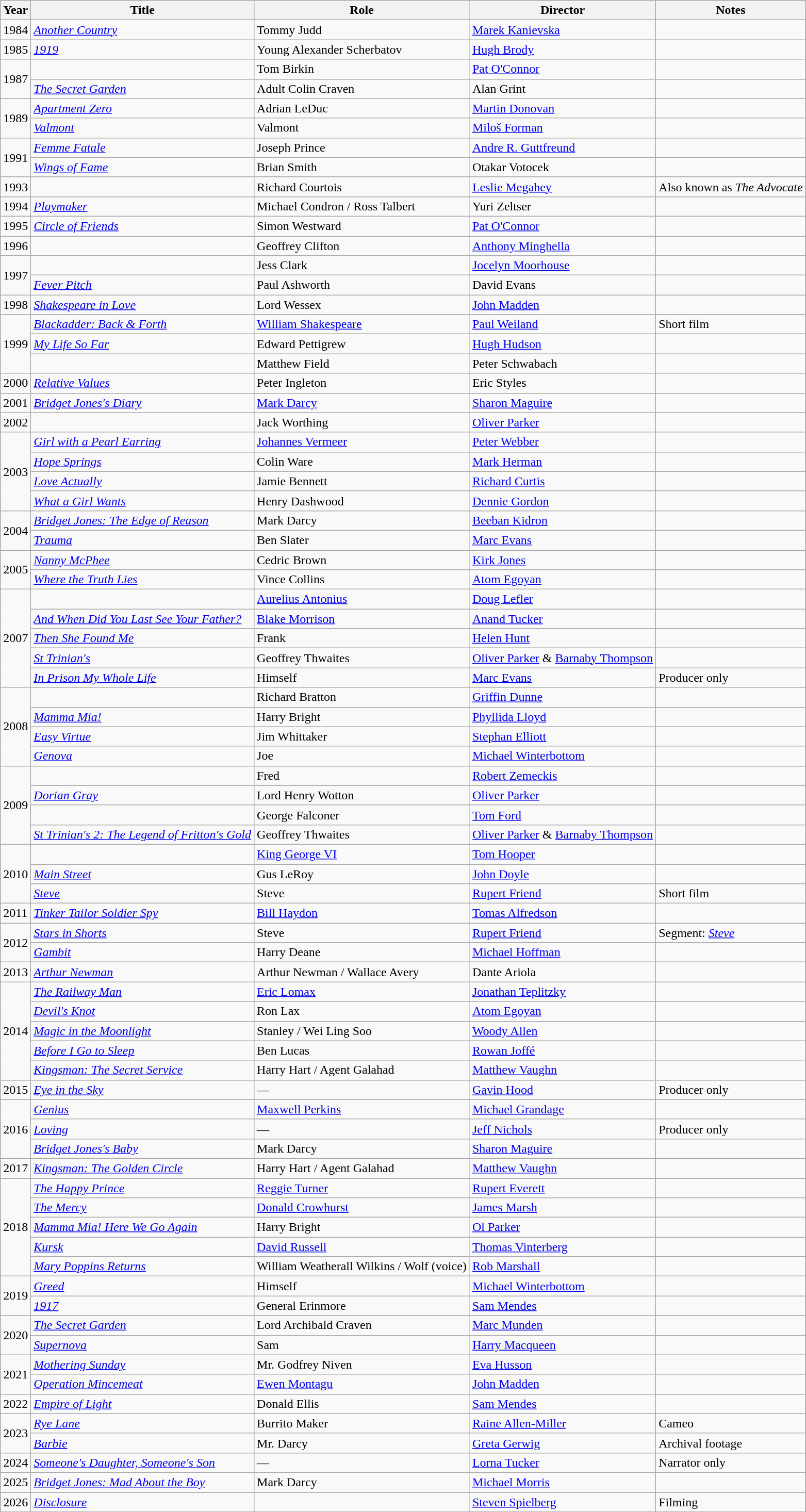<table class="wikitable sortable unsortable">
<tr>
<th>Year</th>
<th>Title</th>
<th>Role</th>
<th>Director</th>
<th class="unsortable">Notes</th>
</tr>
<tr>
<td>1984</td>
<td><em><a href='#'>Another Country</a></em></td>
<td>Tommy Judd</td>
<td><a href='#'>Marek Kanievska</a></td>
<td></td>
</tr>
<tr>
<td>1985</td>
<td><em><a href='#'>1919</a></em></td>
<td>Young Alexander Scherbatov</td>
<td><a href='#'>Hugh Brody</a></td>
<td></td>
</tr>
<tr>
<td rowspan="2">1987</td>
<td><em></em></td>
<td>Tom Birkin</td>
<td><a href='#'>Pat O'Connor</a></td>
<td></td>
</tr>
<tr>
<td><em><a href='#'>The Secret Garden</a></em></td>
<td>Adult Colin Craven</td>
<td>Alan Grint</td>
<td></td>
</tr>
<tr>
<td rowspan="2">1989</td>
<td><em><a href='#'>Apartment Zero</a></em></td>
<td>Adrian LeDuc</td>
<td><a href='#'>Martin Donovan</a></td>
<td></td>
</tr>
<tr>
<td><em><a href='#'>Valmont</a></em></td>
<td>Valmont</td>
<td><a href='#'>Miloš Forman</a></td>
<td></td>
</tr>
<tr>
<td rowspan="2">1991</td>
<td><em><a href='#'>Femme Fatale</a></em></td>
<td>Joseph Prince</td>
<td><a href='#'>Andre R. Guttfreund</a></td>
<td></td>
</tr>
<tr>
<td><em><a href='#'>Wings of Fame</a></em></td>
<td>Brian Smith</td>
<td>Otakar Votocek</td>
<td></td>
</tr>
<tr>
<td>1993</td>
<td><em></em></td>
<td>Richard Courtois</td>
<td><a href='#'>Leslie Megahey</a></td>
<td>Also known as <em>The Advocate</em></td>
</tr>
<tr>
<td>1994</td>
<td><em><a href='#'>Playmaker</a></em></td>
<td>Michael Condron / Ross Talbert</td>
<td>Yuri Zeltser</td>
<td></td>
</tr>
<tr>
<td>1995</td>
<td><em><a href='#'>Circle of Friends</a></em></td>
<td>Simon Westward</td>
<td><a href='#'>Pat O'Connor</a></td>
<td></td>
</tr>
<tr>
<td>1996</td>
<td><em></em></td>
<td>Geoffrey Clifton</td>
<td><a href='#'>Anthony Minghella</a></td>
<td></td>
</tr>
<tr>
<td rowspan="2">1997</td>
<td><em></em></td>
<td>Jess Clark</td>
<td><a href='#'>Jocelyn Moorhouse</a></td>
<td></td>
</tr>
<tr>
<td><em><a href='#'>Fever Pitch</a></em></td>
<td>Paul Ashworth</td>
<td>David Evans</td>
<td></td>
</tr>
<tr>
<td>1998</td>
<td><em><a href='#'>Shakespeare in Love</a></em></td>
<td>Lord Wessex</td>
<td><a href='#'>John Madden</a></td>
<td></td>
</tr>
<tr>
<td rowspan="3">1999</td>
<td><em><a href='#'>Blackadder: Back & Forth</a></em></td>
<td><a href='#'>William Shakespeare</a></td>
<td><a href='#'>Paul Weiland</a></td>
<td>Short film</td>
</tr>
<tr>
<td><em><a href='#'>My Life So Far</a></em></td>
<td>Edward Pettigrew</td>
<td><a href='#'>Hugh Hudson</a></td>
<td></td>
</tr>
<tr>
<td><em></em></td>
<td>Matthew Field</td>
<td>Peter Schwabach</td>
<td></td>
</tr>
<tr>
<td>2000</td>
<td><em><a href='#'>Relative Values</a></em></td>
<td>Peter Ingleton</td>
<td>Eric Styles</td>
<td></td>
</tr>
<tr>
<td>2001</td>
<td><em><a href='#'>Bridget Jones's Diary</a></em></td>
<td><a href='#'>Mark Darcy</a></td>
<td><a href='#'>Sharon Maguire</a></td>
<td></td>
</tr>
<tr>
<td>2002</td>
<td><em></em></td>
<td>Jack Worthing</td>
<td><a href='#'>Oliver Parker</a></td>
<td></td>
</tr>
<tr>
<td rowspan="4">2003</td>
<td><em><a href='#'>Girl with a Pearl Earring</a></em></td>
<td><a href='#'>Johannes Vermeer</a></td>
<td><a href='#'>Peter Webber</a></td>
<td></td>
</tr>
<tr>
<td><em><a href='#'>Hope Springs</a></em></td>
<td>Colin Ware</td>
<td><a href='#'>Mark Herman</a></td>
<td></td>
</tr>
<tr>
<td><em><a href='#'>Love Actually</a></em></td>
<td>Jamie Bennett</td>
<td><a href='#'>Richard Curtis</a></td>
<td></td>
</tr>
<tr>
<td><em><a href='#'>What a Girl Wants</a></em></td>
<td>Henry Dashwood</td>
<td><a href='#'>Dennie Gordon</a></td>
<td></td>
</tr>
<tr>
<td rowspan="2">2004</td>
<td><em><a href='#'>Bridget Jones: The Edge of Reason</a></em></td>
<td>Mark Darcy</td>
<td><a href='#'>Beeban Kidron</a></td>
<td></td>
</tr>
<tr>
<td><em><a href='#'>Trauma</a></em></td>
<td>Ben Slater</td>
<td><a href='#'>Marc Evans</a></td>
<td></td>
</tr>
<tr>
<td rowspan="2">2005</td>
<td><em><a href='#'>Nanny McPhee</a></em></td>
<td>Cedric Brown</td>
<td><a href='#'>Kirk Jones</a></td>
<td></td>
</tr>
<tr>
<td><em><a href='#'>Where the Truth Lies</a></em></td>
<td>Vince Collins</td>
<td><a href='#'>Atom Egoyan</a></td>
<td></td>
</tr>
<tr>
<td rowspan="5">2007</td>
<td><em></em></td>
<td><a href='#'>Aurelius Antonius</a></td>
<td><a href='#'>Doug Lefler</a></td>
<td></td>
</tr>
<tr>
<td><em><a href='#'>And When Did You Last See Your Father?</a></em></td>
<td><a href='#'>Blake Morrison</a></td>
<td><a href='#'>Anand Tucker</a></td>
<td></td>
</tr>
<tr>
<td><em><a href='#'>Then She Found Me</a></em></td>
<td>Frank</td>
<td><a href='#'>Helen Hunt</a></td>
<td></td>
</tr>
<tr>
<td><em><a href='#'>St Trinian's</a></em></td>
<td>Geoffrey Thwaites</td>
<td><a href='#'>Oliver Parker</a> & <a href='#'>Barnaby Thompson</a></td>
<td></td>
</tr>
<tr>
<td><em><a href='#'>In Prison My Whole Life</a></em></td>
<td>Himself</td>
<td><a href='#'>Marc Evans</a></td>
<td>Producer only</td>
</tr>
<tr>
<td rowspan="4">2008</td>
<td><em></em></td>
<td>Richard Bratton</td>
<td><a href='#'>Griffin Dunne</a></td>
<td></td>
</tr>
<tr>
<td><em><a href='#'>Mamma Mia!</a></em></td>
<td>Harry Bright</td>
<td><a href='#'>Phyllida Lloyd</a></td>
<td></td>
</tr>
<tr>
<td><em><a href='#'>Easy Virtue</a></em></td>
<td>Jim Whittaker</td>
<td><a href='#'>Stephan Elliott</a></td>
<td></td>
</tr>
<tr>
<td><em><a href='#'>Genova</a></em></td>
<td>Joe</td>
<td><a href='#'>Michael Winterbottom</a></td>
<td></td>
</tr>
<tr>
<td rowspan="4">2009</td>
<td><em></em></td>
<td>Fred</td>
<td><a href='#'>Robert Zemeckis</a></td>
<td></td>
</tr>
<tr>
<td><em><a href='#'>Dorian Gray</a></em></td>
<td>Lord Henry Wotton</td>
<td><a href='#'>Oliver Parker</a></td>
<td></td>
</tr>
<tr>
<td><em></em></td>
<td>George Falconer</td>
<td><a href='#'>Tom Ford</a></td>
<td></td>
</tr>
<tr>
<td><em><a href='#'>St Trinian's 2: The Legend of Fritton's Gold</a></em></td>
<td>Geoffrey Thwaites</td>
<td><a href='#'>Oliver Parker</a> & <a href='#'>Barnaby Thompson</a></td>
<td></td>
</tr>
<tr>
<td rowspan="3">2010</td>
<td><em></em></td>
<td><a href='#'>King George VI</a></td>
<td><a href='#'>Tom Hooper</a></td>
<td></td>
</tr>
<tr>
<td><em><a href='#'>Main Street</a></em></td>
<td>Gus LeRoy</td>
<td><a href='#'>John Doyle</a></td>
<td></td>
</tr>
<tr>
<td><em><a href='#'>Steve</a></em></td>
<td>Steve</td>
<td><a href='#'>Rupert Friend</a></td>
<td>Short film</td>
</tr>
<tr>
<td>2011</td>
<td><em><a href='#'>Tinker Tailor Soldier Spy</a></em></td>
<td><a href='#'>Bill Haydon</a></td>
<td><a href='#'>Tomas Alfredson</a></td>
<td></td>
</tr>
<tr>
<td rowspan="2">2012</td>
<td><em><a href='#'>Stars in Shorts</a></em></td>
<td>Steve</td>
<td><a href='#'>Rupert Friend</a></td>
<td>Segment: <em><a href='#'>Steve</a></em></td>
</tr>
<tr>
<td><em><a href='#'>Gambit</a></em></td>
<td>Harry Deane</td>
<td><a href='#'>Michael Hoffman</a></td>
<td></td>
</tr>
<tr>
<td>2013</td>
<td><em><a href='#'>Arthur Newman</a></em></td>
<td>Arthur Newman / Wallace Avery</td>
<td>Dante Ariola</td>
<td></td>
</tr>
<tr>
<td rowspan="5">2014</td>
<td><em><a href='#'>The Railway Man</a></em></td>
<td><a href='#'>Eric Lomax</a></td>
<td><a href='#'>Jonathan Teplitzky</a></td>
<td></td>
</tr>
<tr>
<td><em><a href='#'>Devil's Knot</a></em></td>
<td>Ron Lax</td>
<td><a href='#'>Atom Egoyan</a></td>
<td></td>
</tr>
<tr>
<td><em><a href='#'>Magic in the Moonlight</a></em></td>
<td>Stanley / Wei Ling Soo</td>
<td><a href='#'>Woody Allen</a></td>
<td></td>
</tr>
<tr>
<td><em><a href='#'>Before I Go to Sleep</a></em></td>
<td>Ben Lucas</td>
<td><a href='#'>Rowan Joffé</a></td>
<td></td>
</tr>
<tr>
<td><em><a href='#'>Kingsman: The Secret Service</a></em></td>
<td>Harry Hart / Agent Galahad</td>
<td><a href='#'>Matthew Vaughn</a></td>
<td></td>
</tr>
<tr>
<td>2015</td>
<td><em><a href='#'>Eye in the Sky</a></em></td>
<td>—</td>
<td><a href='#'>Gavin Hood</a></td>
<td>Producer only</td>
</tr>
<tr>
<td rowspan="3">2016</td>
<td><em><a href='#'>Genius</a></em></td>
<td><a href='#'>Maxwell Perkins</a></td>
<td><a href='#'>Michael Grandage</a></td>
<td></td>
</tr>
<tr>
<td><em><a href='#'>Loving</a></em></td>
<td>—</td>
<td><a href='#'>Jeff Nichols</a></td>
<td>Producer only</td>
</tr>
<tr>
<td><em><a href='#'>Bridget Jones's Baby</a></em></td>
<td>Mark Darcy</td>
<td><a href='#'>Sharon Maguire</a></td>
<td></td>
</tr>
<tr>
<td>2017</td>
<td><em><a href='#'>Kingsman: The Golden Circle</a></em></td>
<td>Harry Hart / Agent Galahad</td>
<td><a href='#'>Matthew Vaughn</a></td>
<td></td>
</tr>
<tr>
<td rowspan="5">2018</td>
<td><em><a href='#'>The Happy Prince</a></em></td>
<td><a href='#'>Reggie Turner</a></td>
<td><a href='#'>Rupert Everett</a></td>
<td></td>
</tr>
<tr>
<td><em><a href='#'>The Mercy</a></em></td>
<td><a href='#'>Donald Crowhurst</a></td>
<td><a href='#'>James Marsh</a></td>
<td></td>
</tr>
<tr>
<td><em><a href='#'>Mamma Mia! Here We Go Again</a></em></td>
<td>Harry Bright</td>
<td><a href='#'>Ol Parker</a></td>
<td></td>
</tr>
<tr>
<td><em><a href='#'>Kursk</a></em></td>
<td><a href='#'>David Russell</a></td>
<td><a href='#'>Thomas Vinterberg</a></td>
<td></td>
</tr>
<tr>
<td><em><a href='#'>Mary Poppins Returns</a></em></td>
<td>William Weatherall Wilkins / Wolf (voice)</td>
<td><a href='#'>Rob Marshall</a></td>
<td></td>
</tr>
<tr>
<td rowspan="2">2019</td>
<td><em><a href='#'>Greed</a></em></td>
<td>Himself</td>
<td><a href='#'>Michael Winterbottom</a></td>
<td></td>
</tr>
<tr>
<td><em><a href='#'>1917</a></em></td>
<td>General Erinmore</td>
<td><a href='#'>Sam Mendes</a></td>
<td></td>
</tr>
<tr>
<td rowspan="2">2020</td>
<td><em><a href='#'>The Secret Garden</a></em></td>
<td>Lord Archibald Craven</td>
<td><a href='#'>Marc Munden</a></td>
<td></td>
</tr>
<tr>
<td><em><a href='#'>Supernova</a></em></td>
<td>Sam</td>
<td><a href='#'>Harry Macqueen</a></td>
<td></td>
</tr>
<tr>
<td rowspan="2">2021</td>
<td><em><a href='#'>Mothering Sunday</a></em></td>
<td>Mr. Godfrey Niven</td>
<td><a href='#'>Eva Husson</a></td>
<td></td>
</tr>
<tr>
<td><em><a href='#'>Operation Mincemeat</a></em></td>
<td><a href='#'>Ewen Montagu</a></td>
<td><a href='#'>John Madden</a></td>
<td></td>
</tr>
<tr>
<td>2022</td>
<td><em><a href='#'>Empire of Light</a></em></td>
<td>Donald Ellis</td>
<td><a href='#'>Sam Mendes</a></td>
<td></td>
</tr>
<tr>
<td rowspan="2">2023</td>
<td><em><a href='#'>Rye Lane</a></em></td>
<td>Burrito Maker</td>
<td><a href='#'>Raine Allen-Miller</a></td>
<td>Cameo</td>
</tr>
<tr>
<td><em><a href='#'>Barbie</a></em></td>
<td>Mr. Darcy</td>
<td><a href='#'>Greta Gerwig</a></td>
<td>Archival footage</td>
</tr>
<tr>
<td>2024</td>
<td><em><a href='#'>Someone's Daughter, Someone's Son</a></em></td>
<td>—</td>
<td><a href='#'>Lorna Tucker</a></td>
<td>Narrator only</td>
</tr>
<tr>
<td>2025</td>
<td><em><a href='#'>Bridget Jones: Mad About the Boy</a></em></td>
<td>Mark Darcy</td>
<td><a href='#'>Michael Morris</a></td>
<td></td>
</tr>
<tr>
<td>2026</td>
<td><em><a href='#'>Disclosure</a></em></td>
<td></td>
<td><a href='#'>Steven Spielberg</a></td>
<td>Filming</td>
</tr>
</table>
